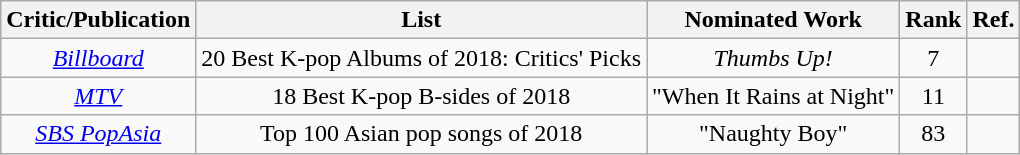<table class="sortable wikitable">
<tr>
<th>Critic/Publication</th>
<th>List</th>
<th>Nominated Work</th>
<th>Rank</th>
<th>Ref.</th>
</tr>
<tr>
<td align="center"><em><a href='#'>Billboard</a></em></td>
<td align="center">20 Best K-pop Albums of 2018: Critics' Picks</td>
<td align="center"><em>Thumbs Up!</em></td>
<td align="center">7</td>
<td></td>
</tr>
<tr>
<td align="center"><em><a href='#'>MTV</a></em></td>
<td align="center">18 Best K-pop B-sides of 2018</td>
<td align="center">"When It Rains at Night"</td>
<td align="center">11</td>
<td></td>
</tr>
<tr>
<td align="center"><em><a href='#'>SBS PopAsia</a></em></td>
<td align="center">Top 100 Asian pop songs of 2018</td>
<td align="center">"Naughty Boy"</td>
<td align="center">83</td>
<td></td>
</tr>
</table>
